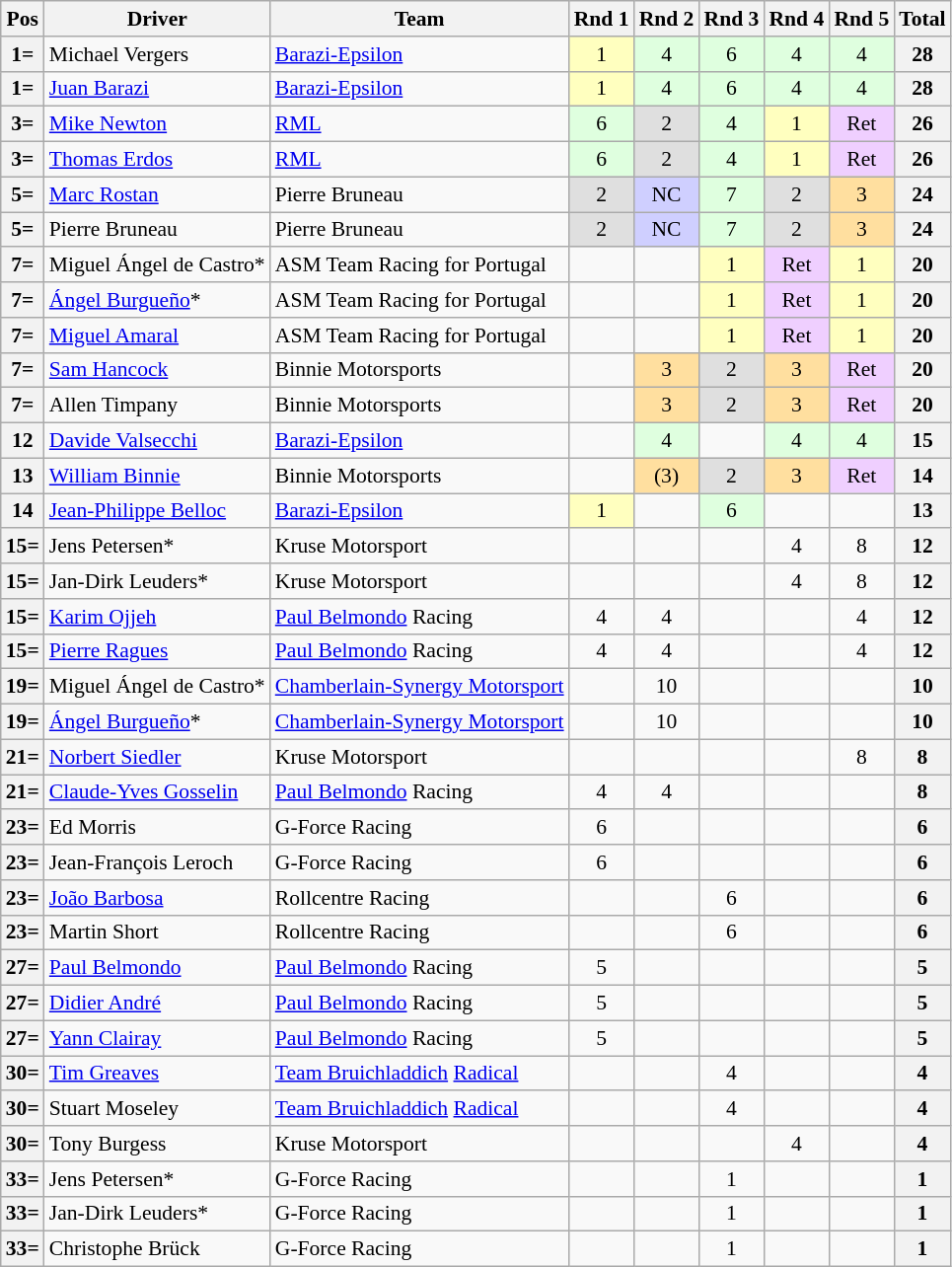<table class="wikitable" style="font-size: 90%; text-align:center;">
<tr>
<th>Pos</th>
<th>Driver</th>
<th>Team</th>
<th>Rnd 1</th>
<th>Rnd 2</th>
<th>Rnd 3</th>
<th>Rnd 4</th>
<th>Rnd 5</th>
<th>Total</th>
</tr>
<tr>
<th>1=</th>
<td align="left"> Michael Vergers</td>
<td align="left"> <a href='#'>Barazi-Epsilon</a></td>
<td style="background:#ffffbf;">1</td>
<td style="background:#dfffdf;">4</td>
<td style="background:#dfffdf;">6</td>
<td style="background:#dfffdf;">4</td>
<td style="background:#dfffdf;">4</td>
<th>28</th>
</tr>
<tr>
<th>1=</th>
<td align="left"> <a href='#'>Juan Barazi</a></td>
<td align="left"> <a href='#'>Barazi-Epsilon</a></td>
<td style="background:#ffffbf;">1</td>
<td style="background:#dfffdf;">4</td>
<td style="background:#dfffdf;">6</td>
<td style="background:#dfffdf;">4</td>
<td style="background:#dfffdf;">4</td>
<th>28</th>
</tr>
<tr>
<th>3=</th>
<td align="left"> <a href='#'>Mike Newton</a></td>
<td align="left"> <a href='#'>RML</a></td>
<td style="background:#dfffdf;">6</td>
<td style="background:#dfdfdf;">2</td>
<td style="background:#dfffdf;">4</td>
<td style="background:#ffffbf;">1</td>
<td style="background:#efcfff;">Ret</td>
<th>26</th>
</tr>
<tr>
<th>3=</th>
<td align="left"> <a href='#'>Thomas Erdos</a></td>
<td align="left"> <a href='#'>RML</a></td>
<td style="background:#dfffdf;">6</td>
<td style="background:#dfdfdf;">2</td>
<td style="background:#dfffdf;">4</td>
<td style="background:#ffffbf;">1</td>
<td style="background:#efcfff;">Ret</td>
<th>26</th>
</tr>
<tr>
<th>5=</th>
<td align="left"> <a href='#'>Marc Rostan</a></td>
<td align="left"> Pierre Bruneau</td>
<td style="background:#dfdfdf;">2</td>
<td style="background:#cfcfff;">NC</td>
<td style="background:#dfffdf;">7</td>
<td style="background:#dfdfdf;">2</td>
<td style="background:#ffdf9f;">3</td>
<th>24</th>
</tr>
<tr>
<th>5=</th>
<td align="left"> Pierre Bruneau</td>
<td align="left"> Pierre Bruneau</td>
<td style="background:#dfdfdf;">2</td>
<td style="background:#cfcfff;">NC</td>
<td style="background:#dfffdf;">7</td>
<td style="background:#dfdfdf;">2</td>
<td style="background:#ffdf9f;">3</td>
<th>24</th>
</tr>
<tr>
<th>7=</th>
<td align="left"> Miguel Ángel de Castro*</td>
<td align="left"> ASM Team Racing for Portugal</td>
<td></td>
<td></td>
<td style="background:#ffffbf;">1</td>
<td style="background:#efcfff;">Ret</td>
<td style="background:#ffffbf;">1</td>
<th>20</th>
</tr>
<tr>
<th>7=</th>
<td align="left"> <a href='#'>Ángel Burgueño</a>*</td>
<td align="left"> ASM Team Racing for Portugal</td>
<td></td>
<td></td>
<td style="background:#ffffbf;">1</td>
<td style="background:#efcfff;">Ret</td>
<td style="background:#ffffbf;">1</td>
<th>20</th>
</tr>
<tr>
<th>7=</th>
<td align="left"> <a href='#'>Miguel Amaral</a></td>
<td align="left"> ASM Team Racing for Portugal</td>
<td></td>
<td></td>
<td style="background:#ffffbf;">1</td>
<td style="background:#efcfff;">Ret</td>
<td style="background:#ffffbf;">1</td>
<th>20</th>
</tr>
<tr>
<th>7=</th>
<td align="left"> <a href='#'>Sam Hancock</a></td>
<td align="left"> Binnie Motorsports</td>
<td></td>
<td style="background:#ffdf9f;">3</td>
<td style="background:#dfdfdf;">2</td>
<td style="background:#ffdf9f;">3</td>
<td style="background:#efcfff;">Ret</td>
<th>20</th>
</tr>
<tr>
<th>7=</th>
<td align="left"> Allen Timpany</td>
<td align="left"> Binnie Motorsports</td>
<td></td>
<td style="background:#ffdf9f;">3</td>
<td style="background:#dfdfdf;">2</td>
<td style="background:#ffdf9f;">3</td>
<td style="background:#efcfff;">Ret</td>
<th>20</th>
</tr>
<tr>
<th>12</th>
<td align="left"> <a href='#'>Davide Valsecchi</a></td>
<td align="left"> <a href='#'>Barazi-Epsilon</a></td>
<td></td>
<td style="background:#dfffdf;">4</td>
<td></td>
<td style="background:#dfffdf;">4</td>
<td style="background:#dfffdf;">4</td>
<th>15</th>
</tr>
<tr>
<th>13</th>
<td align="left"> <a href='#'>William Binnie</a></td>
<td align="left"> Binnie Motorsports</td>
<td></td>
<td style="background:#ffdf9f;">(3)</td>
<td style="background:#dfdfdf;">2</td>
<td style="background:#ffdf9f;">3</td>
<td style="background:#efcfff;">Ret</td>
<th>14</th>
</tr>
<tr>
<th>14</th>
<td align="left"> <a href='#'>Jean-Philippe Belloc</a></td>
<td align="left"> <a href='#'>Barazi-Epsilon</a></td>
<td style="background:#ffffbf;">1</td>
<td></td>
<td style="background:#dfffdf;">6</td>
<td></td>
<td></td>
<th>13</th>
</tr>
<tr>
<th>15=</th>
<td align="left"> Jens Petersen*</td>
<td align="left"> Kruse Motorsport</td>
<td></td>
<td></td>
<td></td>
<td align="center">4</td>
<td align="center">8</td>
<th align="center">12</th>
</tr>
<tr>
<th>15=</th>
<td align="left"> Jan-Dirk Leuders*</td>
<td align="left"> Kruse Motorsport</td>
<td></td>
<td></td>
<td></td>
<td align="center">4</td>
<td align="center">8</td>
<th align="center">12</th>
</tr>
<tr>
<th>15=</th>
<td align="left"> <a href='#'>Karim Ojjeh</a></td>
<td align="left"> <a href='#'>Paul Belmondo</a> Racing</td>
<td align="center">4</td>
<td align="center">4</td>
<td></td>
<td></td>
<td align="center">4</td>
<th align="center">12</th>
</tr>
<tr>
<th>15=</th>
<td align="left"> <a href='#'>Pierre Ragues</a></td>
<td align="left"> <a href='#'>Paul Belmondo</a> Racing</td>
<td align="center">4</td>
<td align="center">4</td>
<td></td>
<td></td>
<td align="center">4</td>
<th align="center">12</th>
</tr>
<tr>
<th>19=</th>
<td align="left"> Miguel Ángel de Castro*</td>
<td align="left"> <a href='#'>Chamberlain-Synergy Motorsport</a></td>
<td></td>
<td align="center">10</td>
<td></td>
<td></td>
<td></td>
<th align="center">10</th>
</tr>
<tr>
<th>19=</th>
<td align="left"> <a href='#'>Ángel Burgueño</a>*</td>
<td align="left"> <a href='#'>Chamberlain-Synergy Motorsport</a></td>
<td></td>
<td align="center">10</td>
<td></td>
<td></td>
<td></td>
<th align="center">10</th>
</tr>
<tr>
<th>21=</th>
<td align="left"> <a href='#'>Norbert Siedler</a></td>
<td align="left"> Kruse Motorsport</td>
<td></td>
<td></td>
<td></td>
<td></td>
<td align="center">8</td>
<th align="center">8</th>
</tr>
<tr>
<th>21=</th>
<td align="left"> <a href='#'>Claude-Yves Gosselin</a></td>
<td align="left"> <a href='#'>Paul Belmondo</a> Racing</td>
<td align="center">4</td>
<td align="center">4</td>
<td></td>
<td></td>
<td></td>
<th align="center">8</th>
</tr>
<tr>
<th>23=</th>
<td align="left"> Ed Morris</td>
<td align="left"> G-Force Racing</td>
<td align="center">6</td>
<td></td>
<td></td>
<td></td>
<td></td>
<th align="center">6</th>
</tr>
<tr>
<th>23=</th>
<td align="left"> Jean-François Leroch</td>
<td align="left"> G-Force Racing</td>
<td align="center">6</td>
<td></td>
<td></td>
<td></td>
<td></td>
<th align="center">6</th>
</tr>
<tr>
<th>23=</th>
<td align="left"> <a href='#'>João Barbosa</a></td>
<td align="left"> Rollcentre Racing</td>
<td></td>
<td></td>
<td align="center">6</td>
<td></td>
<td></td>
<th align="center">6</th>
</tr>
<tr>
<th>23=</th>
<td align="left"> Martin Short</td>
<td align="left"> Rollcentre Racing</td>
<td></td>
<td></td>
<td align="center">6</td>
<td></td>
<td></td>
<th align="center">6</th>
</tr>
<tr>
<th>27=</th>
<td align="left"> <a href='#'>Paul Belmondo</a></td>
<td align="left"> <a href='#'>Paul Belmondo</a> Racing</td>
<td align="center">5</td>
<td></td>
<td></td>
<td></td>
<td></td>
<th align="center">5</th>
</tr>
<tr>
<th>27=</th>
<td align="left"> <a href='#'>Didier André</a></td>
<td align="left"> <a href='#'>Paul Belmondo</a> Racing</td>
<td align="center">5</td>
<td></td>
<td></td>
<td></td>
<td></td>
<th align="center">5</th>
</tr>
<tr>
<th>27=</th>
<td align="left"> <a href='#'>Yann Clairay</a></td>
<td align="left"> <a href='#'>Paul Belmondo</a> Racing</td>
<td align="center">5</td>
<td></td>
<td></td>
<td></td>
<td></td>
<th align="center">5</th>
</tr>
<tr>
<th>30=</th>
<td align="left"> <a href='#'>Tim Greaves</a></td>
<td align="left"> <a href='#'>Team Bruichladdich</a> <a href='#'>Radical</a></td>
<td></td>
<td></td>
<td align="center">4</td>
<td></td>
<td></td>
<th align="center">4</th>
</tr>
<tr>
<th>30=</th>
<td align="left"> Stuart Moseley</td>
<td align="left"> <a href='#'>Team Bruichladdich</a> <a href='#'>Radical</a></td>
<td></td>
<td></td>
<td align="center">4</td>
<td></td>
<td></td>
<th align="center">4</th>
</tr>
<tr>
<th>30=</th>
<td align="left"> Tony Burgess</td>
<td align="left"> Kruse Motorsport</td>
<td></td>
<td></td>
<td></td>
<td align="center">4</td>
<td></td>
<th align="center">4</th>
</tr>
<tr>
<th>33=</th>
<td align="left"> Jens Petersen*</td>
<td align="left"> G-Force Racing</td>
<td></td>
<td></td>
<td align="center">1</td>
<td></td>
<td></td>
<th align="center">1</th>
</tr>
<tr>
<th>33=</th>
<td align="left"> Jan-Dirk Leuders*</td>
<td align="left"> G-Force Racing</td>
<td></td>
<td></td>
<td align="center">1</td>
<td></td>
<td></td>
<th align="center">1</th>
</tr>
<tr>
<th>33=</th>
<td align="left"> Christophe Brück</td>
<td align="left"> G-Force Racing</td>
<td></td>
<td></td>
<td align="center">1</td>
<td></td>
<td></td>
<th align="center">1</th>
</tr>
</table>
